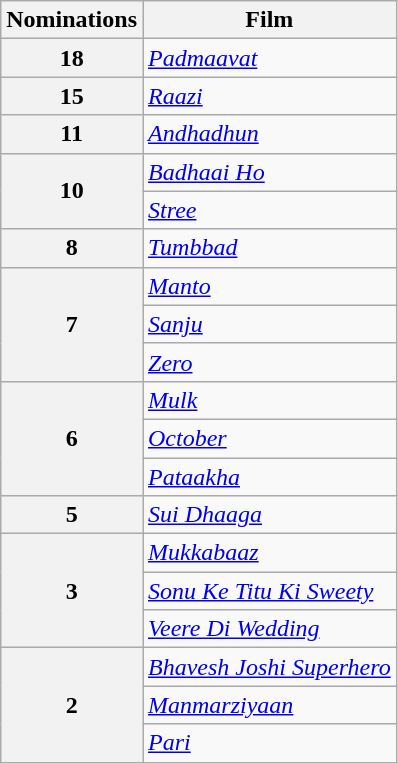<table class="wikitable">
<tr>
<th>Nominations</th>
<th>Film</th>
</tr>
<tr>
<th scope=row>18</th>
<td><em><a href='#'>Padmaavat</a></em></td>
</tr>
<tr>
<th scope=row>15</th>
<td><em><a href='#'>Raazi</a></em></td>
</tr>
<tr>
<th scope=row>11</th>
<td><em><a href='#'>Andhadhun</a></em></td>
</tr>
<tr>
<th scope=row rowspan=2>10</th>
<td><em><a href='#'>Badhaai Ho</a></em></td>
</tr>
<tr>
<td><em><a href='#'>Stree</a></em></td>
</tr>
<tr>
<th scope=row>8</th>
<td><em><a href='#'>Tumbbad</a></em></td>
</tr>
<tr>
<th scope=row rowspan=3>7</th>
<td><em><a href='#'>Manto</a></em></td>
</tr>
<tr>
<td><em><a href='#'>Sanju</a></em></td>
</tr>
<tr>
<td><em><a href='#'>Zero</a></em></td>
</tr>
<tr>
<th scope=row rowspan=3>6</th>
<td><em><a href='#'>Mulk</a></em></td>
</tr>
<tr>
<td><em><a href='#'>October</a></em></td>
</tr>
<tr>
<td><em><a href='#'>Pataakha</a></em></td>
</tr>
<tr>
<th scope=row>5</th>
<td><em><a href='#'>Sui Dhaaga</a></em></td>
</tr>
<tr>
<th scope=row rowspan=3>3</th>
<td><em><a href='#'>Mukkabaaz</a></em></td>
</tr>
<tr>
<td><em><a href='#'>Sonu Ke Titu Ki Sweety</a></em></td>
</tr>
<tr>
<td><em><a href='#'>Veere Di Wedding</a></em></td>
</tr>
<tr>
<th scope=row rowspan=3>2</th>
<td><em><a href='#'>Bhavesh Joshi Superhero</a></em></td>
</tr>
<tr>
<td><em><a href='#'>Manmarziyaan</a></em></td>
</tr>
<tr>
<td><em><a href='#'>Pari</a></em></td>
</tr>
</table>
